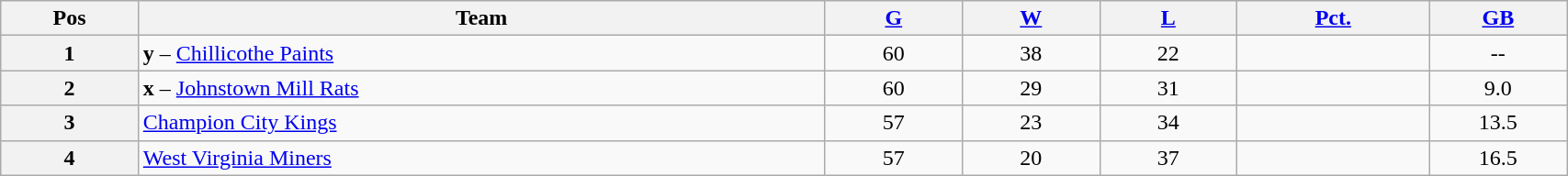<table class="wikitable plainrowheaders" width="90%" style="text-align:center;">
<tr>
<th scope="col" width="5%">Pos</th>
<th scope="col" width="25%">Team</th>
<th scope="col" width="5%"><a href='#'>G</a></th>
<th scope="col" width="5%"><a href='#'>W</a></th>
<th scope="col" width="5%"><a href='#'>L</a></th>
<th scope="col" width="7%"><a href='#'>Pct.</a></th>
<th scope="col" width="5%"><a href='#'>GB</a></th>
</tr>
<tr>
<th>1</th>
<td style="text-align:left;"><strong>y</strong> – <a href='#'>Chillicothe Paints</a></td>
<td>60</td>
<td>38</td>
<td>22</td>
<td></td>
<td>--</td>
</tr>
<tr>
<th>2</th>
<td style="text-align:left;"><strong>x</strong> – <a href='#'>Johnstown Mill Rats</a></td>
<td>60</td>
<td>29</td>
<td>31</td>
<td></td>
<td>9.0</td>
</tr>
<tr>
<th>3</th>
<td style="text-align:left;"><a href='#'>Champion City Kings</a></td>
<td>57</td>
<td>23</td>
<td>34</td>
<td></td>
<td>13.5</td>
</tr>
<tr>
<th>4</th>
<td style="text-align:left;"><a href='#'>West Virginia Miners</a></td>
<td>57</td>
<td>20</td>
<td>37</td>
<td></td>
<td>16.5</td>
</tr>
</table>
